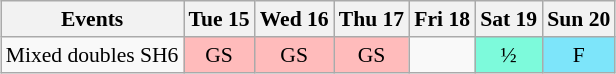<table class="wikitable" style="margin:0.5em auto; font-size:90%; text-align:center">
<tr>
<th>Events</th>
<th>Tue 15</th>
<th>Wed 16</th>
<th>Thu 17</th>
<th>Fri 18</th>
<th>Sat 19</th>
<th>Sun 20</th>
</tr>
<tr>
<td align="left">Mixed doubles SH6</td>
<td bgcolor="#FFBBBB">GS</td>
<td bgcolor="#FFBBBB">GS</td>
<td bgcolor="#FFBBBB">GS</td>
<td></td>
<td bgcolor="#7DFADB">½</td>
<td bgcolor="#7DE5FA">F</td>
</tr>
</table>
